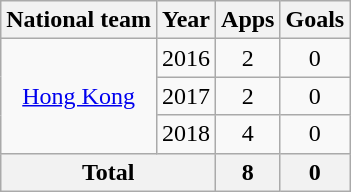<table class="wikitable" style="text-align:center">
<tr>
<th>National team</th>
<th>Year</th>
<th>Apps</th>
<th>Goals</th>
</tr>
<tr>
<td rowspan="3"><a href='#'>Hong Kong</a></td>
<td>2016</td>
<td>2</td>
<td>0</td>
</tr>
<tr>
<td>2017</td>
<td>2</td>
<td>0</td>
</tr>
<tr>
<td>2018</td>
<td>4</td>
<td>0</td>
</tr>
<tr>
<th colspan=2>Total</th>
<th>8</th>
<th>0</th>
</tr>
</table>
